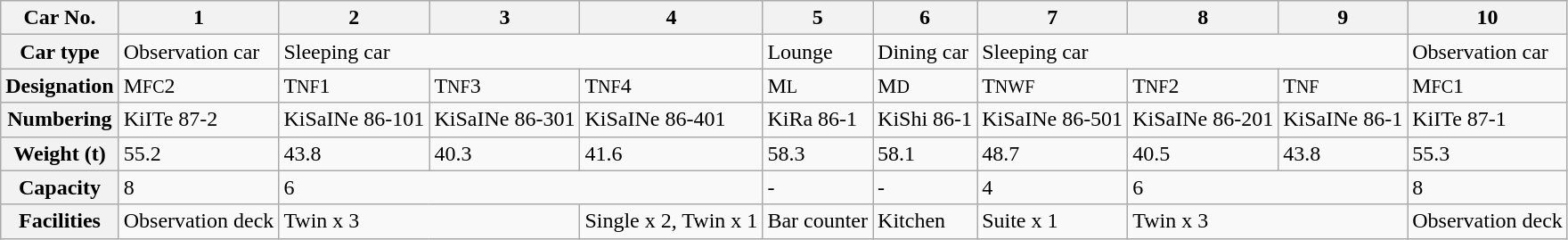<table class="wikitable">
<tr>
<th>Car No.</th>
<th>1</th>
<th>2</th>
<th>3</th>
<th>4</th>
<th>5</th>
<th>6</th>
<th>7</th>
<th>8</th>
<th>9</th>
<th>10</th>
</tr>
<tr>
<th>Car type</th>
<td>Observation car</td>
<td colspan="3">Sleeping car</td>
<td>Lounge</td>
<td>Dining car</td>
<td colspan="3">Sleeping car</td>
<td>Observation car</td>
</tr>
<tr>
<th>Designation</th>
<td>M<small>FC</small>2</td>
<td>T<small>NF</small>1</td>
<td>T<small>NF</small>3</td>
<td>T<small>NF</small>4</td>
<td>M<small>L</small></td>
<td>M<small>D</small></td>
<td>T<small>NWF</small></td>
<td>T<small>NF</small>2</td>
<td>T<small>NF</small></td>
<td>M<small>FC</small>1</td>
</tr>
<tr>
<th>Numbering</th>
<td>KiITe 87-2</td>
<td>KiSaINe 86-101</td>
<td>KiSaINe 86-301</td>
<td>KiSaINe 86-401</td>
<td>KiRa 86-1</td>
<td>KiShi 86-1</td>
<td>KiSaINe 86-501</td>
<td>KiSaINe 86-201</td>
<td>KiSaINe 86-1</td>
<td>KiITe 87-1</td>
</tr>
<tr>
<th>Weight (t)</th>
<td>55.2</td>
<td>43.8</td>
<td>40.3</td>
<td>41.6</td>
<td>58.3</td>
<td>58.1</td>
<td>48.7</td>
<td>40.5</td>
<td>43.8</td>
<td>55.3</td>
</tr>
<tr>
<th>Capacity</th>
<td>8</td>
<td colspan="3">6</td>
<td>-</td>
<td>-</td>
<td>4</td>
<td colspan="2">6</td>
<td>8</td>
</tr>
<tr>
<th>Facilities</th>
<td>Observation deck</td>
<td colspan="2">Twin x 3</td>
<td>Single x 2, Twin x 1</td>
<td>Bar counter</td>
<td>Kitchen</td>
<td>Suite x 1</td>
<td colspan="2">Twin x 3</td>
<td>Observation deck</td>
</tr>
</table>
